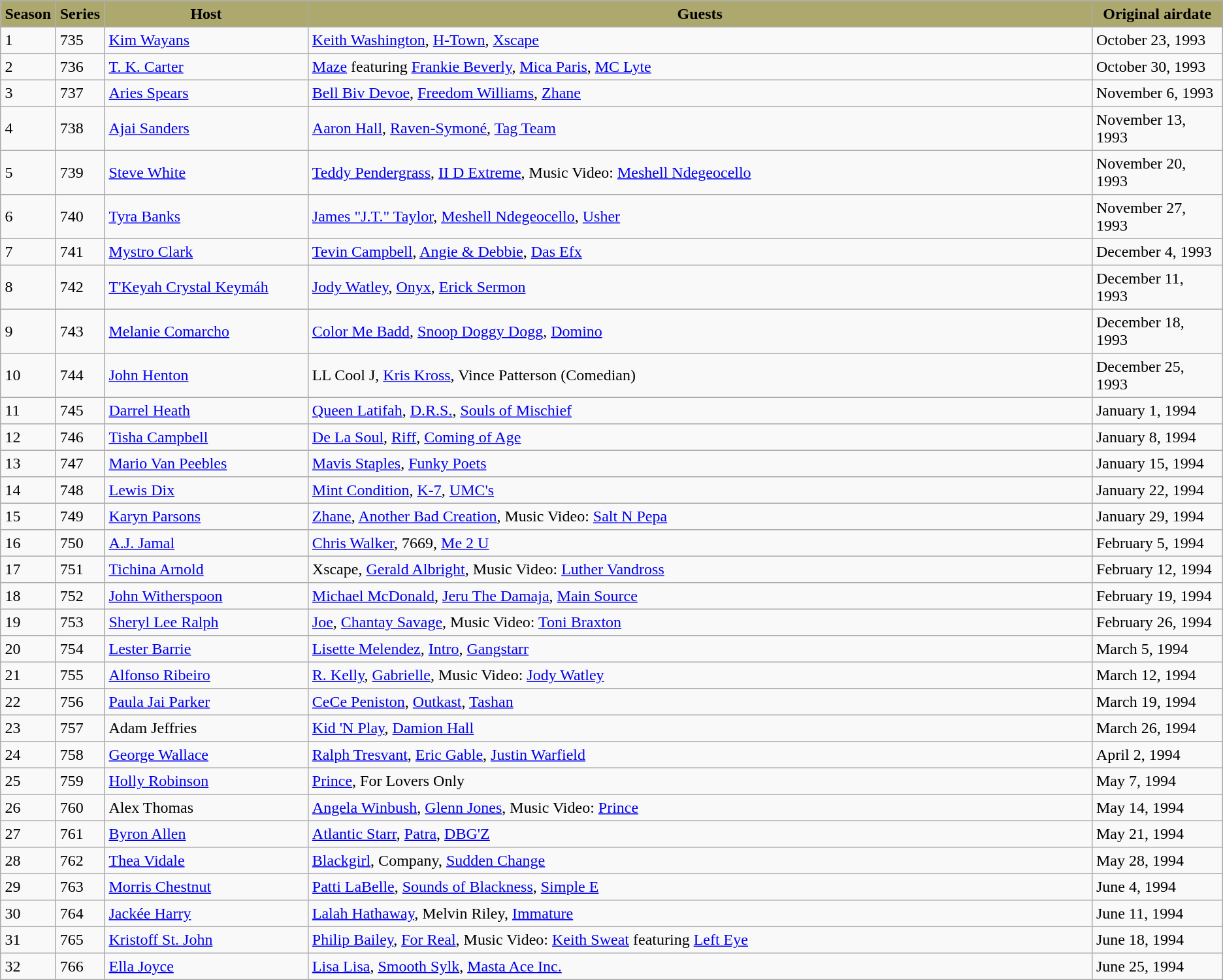<table class="toccolours" border="2" cellpadding="4" cellspacing="0" style="margin: 1em 1em 1em 0; background: #f9f9f9; border: 1px #aaa solid; border-collapse: collapse">
<tr style="vertical-align: top; text-align: center; background-color:#ADA96E">
<th><strong>Season</strong></th>
<th><strong>Series</strong></th>
<th style="width:200px;"><strong>Host</strong></th>
<th style="width:800px;"><strong>Guests</strong></th>
<th style="width:125px;"><strong>Original airdate</strong></th>
</tr>
<tr>
<td>1</td>
<td>735</td>
<td><a href='#'>Kim Wayans</a></td>
<td><a href='#'>Keith Washington</a>, <a href='#'>H-Town</a>, <a href='#'>Xscape</a></td>
<td>October 23, 1993</td>
</tr>
<tr>
<td>2</td>
<td>736</td>
<td><a href='#'>T. K. Carter</a></td>
<td><a href='#'>Maze</a> featuring <a href='#'>Frankie Beverly</a>, <a href='#'>Mica Paris</a>, <a href='#'>MC Lyte</a></td>
<td>October 30, 1993</td>
</tr>
<tr>
<td>3</td>
<td>737</td>
<td><a href='#'>Aries Spears</a></td>
<td><a href='#'>Bell Biv Devoe</a>, <a href='#'>Freedom Williams</a>, <a href='#'>Zhane</a></td>
<td>November 6, 1993</td>
</tr>
<tr>
<td>4</td>
<td>738</td>
<td><a href='#'>Ajai Sanders</a></td>
<td><a href='#'>Aaron Hall</a>, <a href='#'>Raven-Symoné</a>, <a href='#'>Tag Team</a></td>
<td>November 13, 1993</td>
</tr>
<tr>
<td>5</td>
<td>739</td>
<td><a href='#'>Steve White</a></td>
<td><a href='#'>Teddy Pendergrass</a>, <a href='#'>II D Extreme</a>, Music Video: <a href='#'>Meshell Ndegeocello</a></td>
<td>November 20, 1993</td>
</tr>
<tr>
<td>6</td>
<td>740</td>
<td><a href='#'>Tyra Banks</a></td>
<td><a href='#'>James "J.T." Taylor</a>, <a href='#'>Meshell Ndegeocello</a>, <a href='#'>Usher</a></td>
<td>November 27, 1993</td>
</tr>
<tr>
<td>7</td>
<td>741</td>
<td><a href='#'>Mystro Clark</a></td>
<td><a href='#'>Tevin Campbell</a>, <a href='#'>Angie & Debbie</a>, <a href='#'>Das Efx</a></td>
<td>December 4, 1993</td>
</tr>
<tr>
<td>8</td>
<td>742</td>
<td><a href='#'>T'Keyah Crystal Keymáh</a></td>
<td><a href='#'>Jody Watley</a>, <a href='#'>Onyx</a>, <a href='#'>Erick Sermon</a></td>
<td>December 11, 1993</td>
</tr>
<tr>
<td>9</td>
<td>743</td>
<td><a href='#'>Melanie Comarcho</a></td>
<td><a href='#'>Color Me Badd</a>, <a href='#'>Snoop Doggy Dogg</a>, <a href='#'>Domino</a></td>
<td>December 18, 1993</td>
</tr>
<tr>
<td>10</td>
<td>744</td>
<td><a href='#'>John Henton</a></td>
<td>LL Cool J, <a href='#'>Kris Kross</a>, Vince Patterson (Comedian)</td>
<td>December 25, 1993</td>
</tr>
<tr>
<td>11</td>
<td>745</td>
<td><a href='#'>Darrel Heath</a></td>
<td><a href='#'>Queen Latifah</a>, <a href='#'>D.R.S.</a>, <a href='#'>Souls of Mischief</a></td>
<td>January 1, 1994</td>
</tr>
<tr>
<td>12</td>
<td>746</td>
<td><a href='#'>Tisha Campbell</a></td>
<td><a href='#'>De La Soul</a>, <a href='#'>Riff</a>, <a href='#'>Coming of Age</a></td>
<td>January 8, 1994</td>
</tr>
<tr>
<td>13</td>
<td>747</td>
<td><a href='#'>Mario Van Peebles</a></td>
<td><a href='#'>Mavis Staples</a>, <a href='#'>Funky Poets</a></td>
<td>January 15, 1994</td>
</tr>
<tr>
<td>14</td>
<td>748</td>
<td><a href='#'>Lewis Dix</a></td>
<td><a href='#'>Mint Condition</a>, <a href='#'>K-7</a>, <a href='#'>UMC's</a></td>
<td>January 22, 1994</td>
</tr>
<tr>
<td>15</td>
<td>749</td>
<td><a href='#'>Karyn Parsons</a></td>
<td><a href='#'>Zhane</a>, <a href='#'>Another Bad Creation</a>, Music Video: <a href='#'>Salt N Pepa</a></td>
<td>January 29, 1994</td>
</tr>
<tr>
<td>16</td>
<td>750</td>
<td><a href='#'>A.J. Jamal</a></td>
<td><a href='#'>Chris Walker</a>, 7669, <a href='#'>Me 2 U</a></td>
<td>February 5, 1994</td>
</tr>
<tr>
<td>17</td>
<td>751</td>
<td><a href='#'>Tichina Arnold</a></td>
<td>Xscape, <a href='#'>Gerald Albright</a>, Music Video: <a href='#'>Luther Vandross</a></td>
<td>February 12, 1994</td>
</tr>
<tr>
<td>18</td>
<td>752</td>
<td><a href='#'>John Witherspoon</a></td>
<td><a href='#'>Michael McDonald</a>, <a href='#'>Jeru The Damaja</a>, <a href='#'>Main Source</a></td>
<td>February 19, 1994</td>
</tr>
<tr>
<td>19</td>
<td>753</td>
<td><a href='#'>Sheryl Lee Ralph</a></td>
<td><a href='#'>Joe</a>, <a href='#'>Chantay Savage</a>, Music Video: <a href='#'>Toni Braxton</a></td>
<td>February 26, 1994</td>
</tr>
<tr>
<td>20</td>
<td>754</td>
<td><a href='#'>Lester Barrie</a></td>
<td><a href='#'>Lisette Melendez</a>, <a href='#'>Intro</a>, <a href='#'>Gangstarr</a></td>
<td>March 5, 1994</td>
</tr>
<tr>
<td>21</td>
<td>755</td>
<td><a href='#'>Alfonso Ribeiro</a></td>
<td><a href='#'>R. Kelly</a>, <a href='#'>Gabrielle</a>, Music Video: <a href='#'>Jody Watley</a></td>
<td>March 12, 1994</td>
</tr>
<tr>
<td>22</td>
<td>756</td>
<td><a href='#'>Paula Jai Parker</a></td>
<td><a href='#'>CeCe Peniston</a>, <a href='#'>Outkast</a>, <a href='#'>Tashan</a></td>
<td>March 19, 1994</td>
</tr>
<tr>
<td>23</td>
<td>757</td>
<td>Adam Jeffries</td>
<td><a href='#'>Kid 'N Play</a>, <a href='#'>Damion Hall</a></td>
<td>March 26, 1994</td>
</tr>
<tr>
<td>24</td>
<td>758</td>
<td><a href='#'>George Wallace</a></td>
<td><a href='#'>Ralph Tresvant</a>, <a href='#'>Eric Gable</a>, <a href='#'>Justin Warfield</a></td>
<td>April 2, 1994</td>
</tr>
<tr>
<td>25</td>
<td>759</td>
<td><a href='#'>Holly Robinson</a></td>
<td><a href='#'>Prince</a>, For Lovers Only</td>
<td>May 7, 1994</td>
</tr>
<tr>
<td>26</td>
<td>760</td>
<td>Alex Thomas</td>
<td><a href='#'>Angela Winbush</a>, <a href='#'>Glenn Jones</a>, Music Video: <a href='#'>Prince</a></td>
<td>May 14, 1994</td>
</tr>
<tr>
<td>27</td>
<td>761</td>
<td><a href='#'>Byron Allen</a></td>
<td><a href='#'>Atlantic Starr</a>, <a href='#'>Patra</a>, <a href='#'>DBG'Z</a></td>
<td>May 21, 1994</td>
</tr>
<tr>
<td>28</td>
<td>762</td>
<td><a href='#'>Thea Vidale</a></td>
<td><a href='#'>Blackgirl</a>, Company, <a href='#'>Sudden Change</a></td>
<td>May 28, 1994</td>
</tr>
<tr>
<td>29</td>
<td>763</td>
<td><a href='#'>Morris Chestnut</a></td>
<td><a href='#'>Patti LaBelle</a>, <a href='#'>Sounds of Blackness</a>, <a href='#'>Simple E</a></td>
<td>June 4, 1994</td>
</tr>
<tr>
<td>30</td>
<td>764</td>
<td><a href='#'>Jackée Harry</a></td>
<td><a href='#'>Lalah Hathaway</a>, Melvin Riley, <a href='#'>Immature</a></td>
<td>June 11, 1994</td>
</tr>
<tr>
<td>31</td>
<td>765</td>
<td><a href='#'>Kristoff St. John</a></td>
<td><a href='#'>Philip Bailey</a>, <a href='#'>For Real</a>, Music Video: <a href='#'>Keith Sweat</a> featuring <a href='#'>Left Eye</a></td>
<td>June 18, 1994</td>
</tr>
<tr>
<td>32</td>
<td>766</td>
<td><a href='#'>Ella Joyce</a></td>
<td><a href='#'>Lisa Lisa</a>, <a href='#'>Smooth Sylk</a>, <a href='#'>Masta Ace Inc.</a></td>
<td>June 25, 1994</td>
</tr>
</table>
